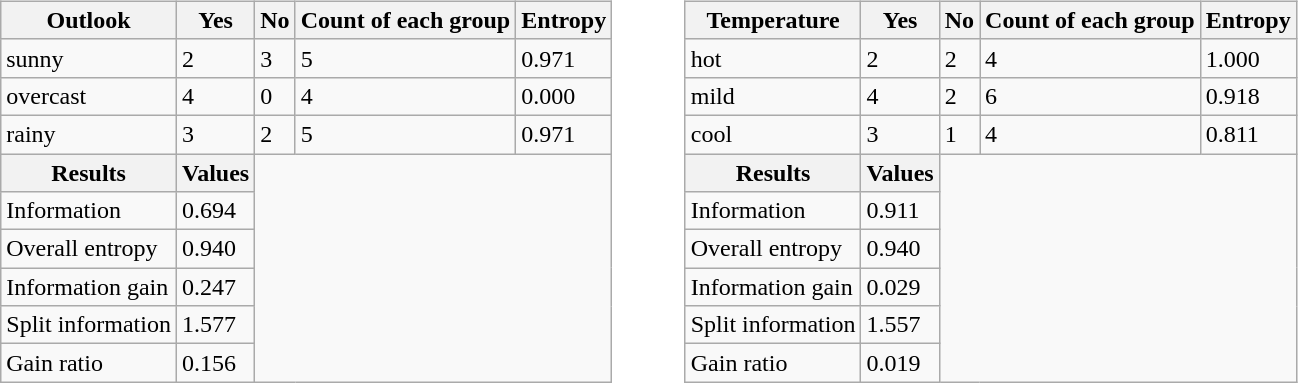<table style="border-collapse: collapse; width: ; background: ; color: ; border: ; margin: ;">
<tr>
<th style="text-align:center;"></th>
<th style="text-align:center;"></th>
</tr>
<tr style="vertical-align:top;">
<td style="border-right:0px solid rgb(0, 255, 0); padding-left:1em; padding-right:1em;"><br><table class="wikitable">
<tr>
<th>Outlook</th>
<th>Yes</th>
<th>No</th>
<th>Count of each group</th>
<th>Entropy</th>
</tr>
<tr>
<td>sunny</td>
<td>2</td>
<td>3</td>
<td>5</td>
<td>0.971</td>
</tr>
<tr>
<td>overcast</td>
<td>4</td>
<td>0</td>
<td>4</td>
<td>0.000</td>
</tr>
<tr>
<td>rainy</td>
<td>3</td>
<td>2</td>
<td>5</td>
<td>0.971</td>
</tr>
<tr>
<th>Results</th>
<th>Values</th>
</tr>
<tr>
<td>Information</td>
<td>0.694</td>
</tr>
<tr>
<td>Overall entropy</td>
<td>0.940</td>
</tr>
<tr>
<td>Information gain</td>
<td>0.247</td>
</tr>
<tr>
<td>Split information</td>
<td>1.577</td>
</tr>
<tr>
<td>Gain ratio</td>
<td>0.156</td>
</tr>
</table>
</td>
<td style="padding-right:1em; padding-left:1em;"><br><table class="wikitable">
<tr>
<th>Temperature</th>
<th>Yes</th>
<th>No</th>
<th>Count of each group</th>
<th>Entropy</th>
</tr>
<tr>
<td>hot</td>
<td>2</td>
<td>2</td>
<td>4</td>
<td>1.000</td>
</tr>
<tr>
<td>mild</td>
<td>4</td>
<td>2</td>
<td>6</td>
<td>0.918</td>
</tr>
<tr>
<td>cool</td>
<td>3</td>
<td>1</td>
<td>4</td>
<td>0.811</td>
</tr>
<tr>
<th>Results</th>
<th>Values</th>
</tr>
<tr>
<td>Information</td>
<td>0.911</td>
</tr>
<tr>
<td>Overall entropy</td>
<td>0.940</td>
</tr>
<tr>
<td>Information gain</td>
<td>0.029</td>
</tr>
<tr>
<td>Split information</td>
<td>1.557</td>
</tr>
<tr>
<td>Gain ratio</td>
<td>0.019</td>
</tr>
</table>
</td>
</tr>
</table>
